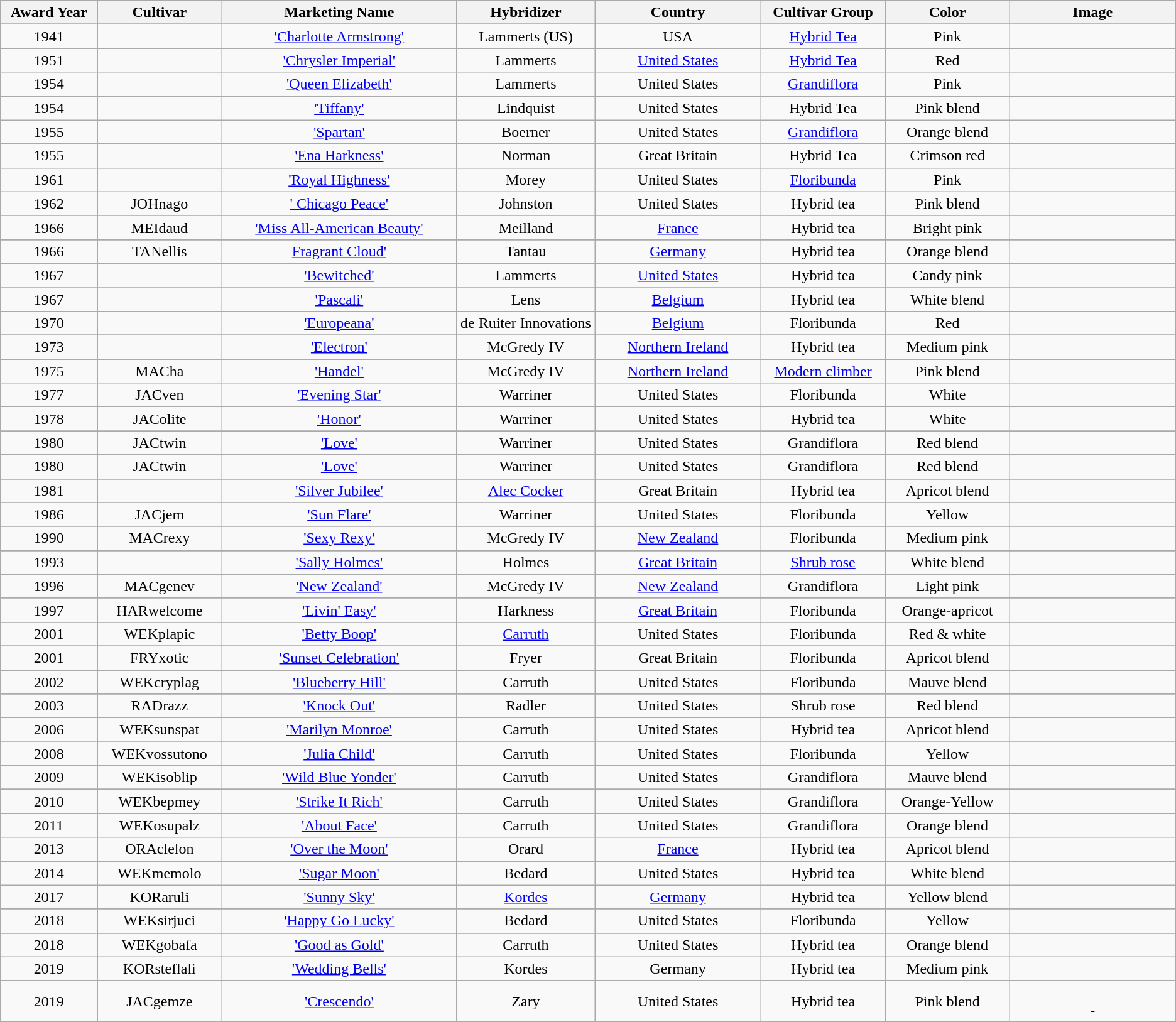<table class="wikitable sortable"| style="text-align:center">
<tr>
<th width="7%">Award Year</th>
<th width="9%" class="unsortable">Cultivar</th>
<th width="17%">Marketing Name</th>
<th width="10%">Hybridizer</th>
<th width="12%">Country</th>
<th width="9%">Cultivar Group</th>
<th width="9%">Color</th>
<th width =12% class="unsortable">Image</th>
</tr>
<tr>
</tr>
<tr>
<td>1941</td>
<td></td>
<td><a href='#'>'Charlotte Armstrong'</a></td>
<td>Lammerts (US)</td>
<td>USA</td>
<td><a href='#'>Hybrid Tea</a></td>
<td>Pink</td>
<td></td>
</tr>
<tr>
</tr>
<tr>
<td>1951</td>
<td></td>
<td><a href='#'>'Chrysler Imperial'</a></td>
<td>Lammerts</td>
<td><a href='#'>United States</a></td>
<td><a href='#'>Hybrid Tea</a></td>
<td>Red</td>
<td></td>
</tr>
<tr>
<td>1954</td>
<td></td>
<td><a href='#'>'Queen Elizabeth'</a></td>
<td>Lammerts</td>
<td>United States</td>
<td><a href='#'>Grandiflora</a></td>
<td>Pink</td>
<td></td>
</tr>
<tr>
<td>1954</td>
<td></td>
<td><a href='#'>'Tiffany'</a></td>
<td>Lindquist</td>
<td>United States</td>
<td>Hybrid Tea</td>
<td>Pink blend</td>
<td></td>
</tr>
<tr>
<td>1955</td>
<td></td>
<td><a href='#'>'Spartan'</a></td>
<td>Boerner</td>
<td>United States</td>
<td><a href='#'>Grandiflora</a></td>
<td>Orange blend</td>
<td></td>
</tr>
<tr>
</tr>
<tr>
<td>1955</td>
<td></td>
<td><a href='#'>'Ena Harkness'</a></td>
<td>Norman</td>
<td>Great Britain</td>
<td>Hybrid Tea</td>
<td>Crimson red</td>
<td></td>
</tr>
<tr>
<td>1961</td>
<td></td>
<td><a href='#'>'Royal Highness'</a></td>
<td>Morey</td>
<td>United States</td>
<td><a href='#'>Floribunda</a></td>
<td>Pink</td>
<td></td>
</tr>
<tr>
<td>1962</td>
<td>JOHnago</td>
<td><a href='#'>' Chicago Peace'</a></td>
<td>Johnston</td>
<td>United States</td>
<td>Hybrid tea</td>
<td>Pink blend</td>
<td></td>
</tr>
<tr>
</tr>
<tr>
<td>1966</td>
<td>MEIdaud</td>
<td><a href='#'>'Miss All-American Beauty'</a></td>
<td>Meilland</td>
<td><a href='#'>France</a></td>
<td>Hybrid tea</td>
<td>Bright pink</td>
<td></td>
</tr>
<tr>
</tr>
<tr>
<td>1966</td>
<td>TANellis</td>
<td><a href='#'>Fragrant Cloud'</a></td>
<td>Tantau</td>
<td><a href='#'>Germany</a></td>
<td>Hybrid tea</td>
<td>Orange blend</td>
<td></td>
</tr>
<tr>
</tr>
<tr>
<td>1967</td>
<td></td>
<td><a href='#'>'Bewitched'</a></td>
<td>Lammerts</td>
<td><a href='#'>United States</a></td>
<td>Hybrid tea</td>
<td>Candy pink</td>
<td></td>
</tr>
<tr>
</tr>
<tr>
<td>1967</td>
<td></td>
<td><a href='#'>'Pascali'</a></td>
<td>Lens</td>
<td><a href='#'>Belgium</a></td>
<td>Hybrid tea</td>
<td>White blend</td>
<td></td>
</tr>
<tr>
</tr>
<tr>
<td>1970</td>
<td></td>
<td><a href='#'>'Europeana'</a></td>
<td>de Ruiter Innovations</td>
<td><a href='#'>Belgium</a></td>
<td>Floribunda</td>
<td>Red</td>
<td></td>
</tr>
<tr>
</tr>
<tr>
<td>1973</td>
<td></td>
<td><a href='#'>'Electron'</a></td>
<td>McGredy IV</td>
<td><a href='#'>Northern Ireland</a></td>
<td>Hybrid tea</td>
<td>Medium pink</td>
<td></td>
</tr>
<tr>
</tr>
<tr>
<td>1975</td>
<td>MACha</td>
<td><a href='#'>'Handel'</a></td>
<td>McGredy IV</td>
<td><a href='#'>Northern Ireland</a></td>
<td><a href='#'>Modern climber</a></td>
<td>Pink blend</td>
<td></td>
</tr>
<tr>
<td>1977</td>
<td>JACven</td>
<td><a href='#'>'Evening Star'</a></td>
<td>Warriner</td>
<td>United States</td>
<td>Floribunda</td>
<td>White</td>
<td></td>
</tr>
<tr>
</tr>
<tr>
<td>1978</td>
<td>JAColite</td>
<td><a href='#'>'Honor'</a></td>
<td>Warriner</td>
<td>United States</td>
<td>Hybrid tea</td>
<td>White</td>
<td></td>
</tr>
<tr>
</tr>
<tr>
<td>1980</td>
<td>JACtwin</td>
<td><a href='#'>'Love'</a></td>
<td>Warriner</td>
<td>United States</td>
<td>Grandiflora</td>
<td>Red blend</td>
<td></td>
</tr>
<tr>
</tr>
<tr>
<td>1980</td>
<td>JACtwin</td>
<td><a href='#'>'Love'</a></td>
<td>Warriner</td>
<td>United States</td>
<td>Grandiflora</td>
<td>Red blend</td>
<td></td>
</tr>
<tr>
</tr>
<tr>
<td>1981</td>
<td></td>
<td><a href='#'>'Silver Jubilee'</a></td>
<td><a href='#'>Alec Cocker</a></td>
<td>Great Britain</td>
<td>Hybrid tea</td>
<td>Apricot blend</td>
<td></td>
</tr>
<tr>
</tr>
<tr>
<td>1986</td>
<td>JACjem</td>
<td><a href='#'>'Sun Flare'</a></td>
<td>Warriner</td>
<td>United States</td>
<td>Floribunda</td>
<td>Yellow</td>
<td></td>
</tr>
<tr>
</tr>
<tr>
<td>1990</td>
<td>MACrexy</td>
<td><a href='#'>'Sexy Rexy'</a></td>
<td>McGredy IV</td>
<td><a href='#'>New Zealand</a></td>
<td>Floribunda</td>
<td>Medium pink</td>
<td></td>
</tr>
<tr>
</tr>
<tr>
<td>1993</td>
<td></td>
<td><a href='#'>'Sally Holmes'</a></td>
<td>Holmes</td>
<td><a href='#'>Great Britain</a></td>
<td><a href='#'>Shrub rose</a></td>
<td>White blend</td>
<td></td>
</tr>
<tr>
</tr>
<tr>
<td>1996</td>
<td>MACgenev</td>
<td><a href='#'>'New Zealand'</a></td>
<td>McGredy IV</td>
<td><a href='#'>New Zealand</a></td>
<td>Grandiflora</td>
<td>Light pink</td>
<td></td>
</tr>
<tr>
</tr>
<tr>
<td>1997</td>
<td>HARwelcome</td>
<td><a href='#'>'Livin' Easy'</a></td>
<td>Harkness</td>
<td><a href='#'>Great Britain</a></td>
<td>Floribunda</td>
<td>Orange-apricot</td>
<td></td>
</tr>
<tr>
</tr>
<tr>
<td>2001</td>
<td>WEKplapic</td>
<td><a href='#'>'Betty Boop'</a></td>
<td><a href='#'>Carruth</a></td>
<td>United States</td>
<td>Floribunda</td>
<td>Red & white</td>
<td></td>
</tr>
<tr>
</tr>
<tr>
<td>2001</td>
<td>FRYxotic</td>
<td><a href='#'>'Sunset Celebration'</a></td>
<td>Fryer</td>
<td>Great Britain</td>
<td>Floribunda</td>
<td>Apricot blend</td>
<td></td>
</tr>
<tr>
</tr>
<tr>
<td>2002</td>
<td>WEKcryplag</td>
<td><a href='#'>'Blueberry Hill'</a></td>
<td>Carruth</td>
<td>United States</td>
<td>Floribunda</td>
<td>Mauve blend</td>
<td></td>
</tr>
<tr>
</tr>
<tr>
<td>2003</td>
<td>RADrazz</td>
<td><a href='#'>'Knock Out'</a></td>
<td>Radler</td>
<td>United States</td>
<td>Shrub rose</td>
<td>Red blend</td>
<td></td>
</tr>
<tr>
</tr>
<tr>
<td>2006</td>
<td>WEKsunspat</td>
<td><a href='#'>'Marilyn Monroe'</a></td>
<td>Carruth</td>
<td>United States</td>
<td>Hybrid tea</td>
<td>Apricot blend</td>
<td></td>
</tr>
<tr>
</tr>
<tr>
<td>2008</td>
<td>WEKvossutono</td>
<td><a href='#'>'Julia Child'</a></td>
<td>Carruth</td>
<td>United States</td>
<td>Floribunda</td>
<td>Yellow</td>
<td></td>
</tr>
<tr>
</tr>
<tr>
<td>2009</td>
<td>WEKisoblip</td>
<td><a href='#'>'Wild Blue Yonder'</a></td>
<td>Carruth</td>
<td>United States</td>
<td>Grandiflora</td>
<td>Mauve blend</td>
<td></td>
</tr>
<tr>
</tr>
<tr>
<td>2010</td>
<td>WEKbepmey</td>
<td><a href='#'>'Strike It Rich'</a></td>
<td>Carruth</td>
<td>United States</td>
<td>Grandiflora</td>
<td>Orange-Yellow</td>
<td></td>
</tr>
<tr>
</tr>
<tr>
<td>2011</td>
<td>WEKosupalz</td>
<td><a href='#'>'About Face'</a></td>
<td>Carruth</td>
<td>United States</td>
<td>Grandiflora</td>
<td>Orange blend</td>
<td></td>
</tr>
<tr>
<td>2013</td>
<td>ORAclelon</td>
<td><a href='#'>'Over the Moon'</a></td>
<td>Orard</td>
<td><a href='#'>France</a></td>
<td>Hybrid tea</td>
<td>Apricot blend</td>
<td></td>
</tr>
<tr>
<td>2014</td>
<td>WEKmemolo</td>
<td><a href='#'>'Sugar Moon'</a></td>
<td>Bedard</td>
<td>United States</td>
<td>Hybrid tea</td>
<td>White blend</td>
<td></td>
</tr>
<tr>
<td>2017</td>
<td>KORaruli</td>
<td><a href='#'>'Sunny Sky'</a></td>
<td><a href='#'>Kordes</a></td>
<td><a href='#'>Germany</a></td>
<td>Hybrid tea</td>
<td>Yellow blend</td>
<td></td>
</tr>
<tr>
</tr>
<tr>
<td>2018</td>
<td>WEKsirjuci</td>
<td>'<a href='#'>Happy Go Lucky'</a></td>
<td>Bedard</td>
<td>United States</td>
<td>Floribunda</td>
<td>Yellow</td>
<td></td>
</tr>
<tr>
</tr>
<tr>
<td>2018</td>
<td>WEKgobafa</td>
<td><a href='#'>'Good as Gold'</a></td>
<td>Carruth</td>
<td>United States</td>
<td>Hybrid tea</td>
<td>Orange blend</td>
<td></td>
</tr>
<tr>
<td>2019</td>
<td>KORsteflali</td>
<td><a href='#'>'Wedding Bells'</a></td>
<td>Kordes</td>
<td>Germany</td>
<td>Hybrid tea</td>
<td>Medium pink</td>
<td></td>
</tr>
<tr>
</tr>
<tr>
<td>2019</td>
<td>JACgemze</td>
<td><a href='#'>'Crescendo'</a></td>
<td>Zary</td>
<td>United States</td>
<td>Hybrid tea</td>
<td>Pink blend</td>
<td><br>-</td>
</tr>
</table>
